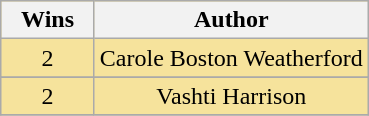<table class="wikitable" rowspan=2 border="2" cellpadding="4" style="text-align: center; background: #f6e39c">
<tr>
<th scope="col" width="55">Wins</th>
<th scope="col">Author</th>
</tr>
<tr>
<td rowspan=1 style="text-align:center">2</td>
<td>Carole Boston Weatherford</td>
</tr>
<tr>
</tr>
<tr>
<td rowspan=1 style="text-align:center">2</td>
<td>Vashti Harrison</td>
</tr>
<tr>
</tr>
</table>
